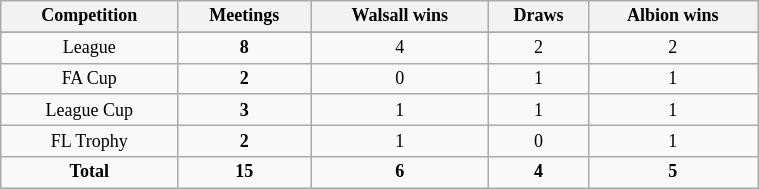<table class="wikitable" style="text-align: center; width: 40%; font-size: 12px">
<tr>
<th><strong>Competition</strong></th>
<th><strong>Meetings</strong></th>
<th><strong>Walsall wins</strong></th>
<th><strong>Draws</strong></th>
<th><strong>Albion wins</strong></th>
</tr>
<tr>
</tr>
<tr>
<td>League</td>
<td><strong>8</strong></td>
<td>4</td>
<td>2</td>
<td>2</td>
</tr>
<tr>
<td>FA Cup</td>
<td><strong>2</strong></td>
<td>0</td>
<td>1</td>
<td>1</td>
</tr>
<tr>
<td>League Cup</td>
<td><strong>3</strong></td>
<td>1</td>
<td>1</td>
<td>1</td>
</tr>
<tr>
<td>FL Trophy</td>
<td><strong>2</strong></td>
<td>1</td>
<td>0</td>
<td>1</td>
</tr>
<tr>
<td><strong>Total</strong></td>
<td><strong>15</strong></td>
<td><strong>6</strong></td>
<td><strong>4</strong></td>
<td><strong>5</strong></td>
</tr>
</table>
